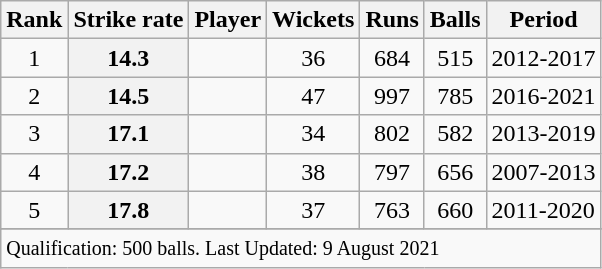<table class="wikitable plainrowheaders sortable">
<tr>
<th scope=col>Rank</th>
<th scope=col>Strike rate</th>
<th scope=col>Player</th>
<th scope=col>Wickets</th>
<th scope=col>Runs</th>
<th scope=col>Balls</th>
<th scope=col>Period</th>
</tr>
<tr>
<td align=center>1</td>
<th scope=row style=text-align:center;>14.3</th>
<td></td>
<td align=center>36</td>
<td align=center>684</td>
<td align=center>515</td>
<td>2012-2017</td>
</tr>
<tr>
<td align=center>2</td>
<th scope=row style=text-align:center;>14.5</th>
<td> </td>
<td align=center>47</td>
<td align=center>997</td>
<td align=center>785</td>
<td>2016-2021</td>
</tr>
<tr>
<td align=center>3</td>
<th scope=row style=text-align:center;>17.1</th>
<td></td>
<td align=center>34</td>
<td align=center>802</td>
<td align=center>582</td>
<td>2013-2019</td>
</tr>
<tr>
<td align=center>4</td>
<th scope=row style=text-align:center;>17.2</th>
<td></td>
<td align=center>38</td>
<td align=center>797</td>
<td align=center>656</td>
<td>2007-2013</td>
</tr>
<tr>
<td align=center>5</td>
<th scope=row style=text-align:center;>17.8</th>
<td> </td>
<td align=center>37</td>
<td align=center>763</td>
<td align=center>660</td>
<td>2011-2020</td>
</tr>
<tr>
</tr>
<tr class=sortbottom>
<td colspan=7><small>Qualification: 500 balls. Last Updated: 9 August 2021</small></td>
</tr>
</table>
